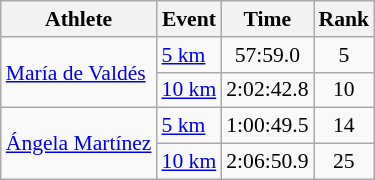<table class=wikitable style="font-size:90%;">
<tr>
<th>Athlete</th>
<th>Event</th>
<th>Time</th>
<th>Rank</th>
</tr>
<tr style="text-align:center">
<td style="text-align:left"rowspan=2><a href='#'>María de Valdés</a></td>
<td style="text-align:left"><a href='#'>5 km</a></td>
<td>57:59.0</td>
<td>5</td>
</tr>
<tr style="text-align:center">
<td style="text-align:left"><a href='#'>10 km</a></td>
<td>2:02:42.8</td>
<td>10</td>
</tr>
<tr style="text-align:center">
<td style="text-align:left"rowspan=2><a href='#'>Ángela Martínez</a></td>
<td style="text-align:left"><a href='#'>5 km</a></td>
<td>1:00:49.5</td>
<td>14</td>
</tr>
<tr style="text-align:center">
<td style="text-align:left"><a href='#'>10 km</a></td>
<td>2:06:50.9</td>
<td>25</td>
</tr>
</table>
